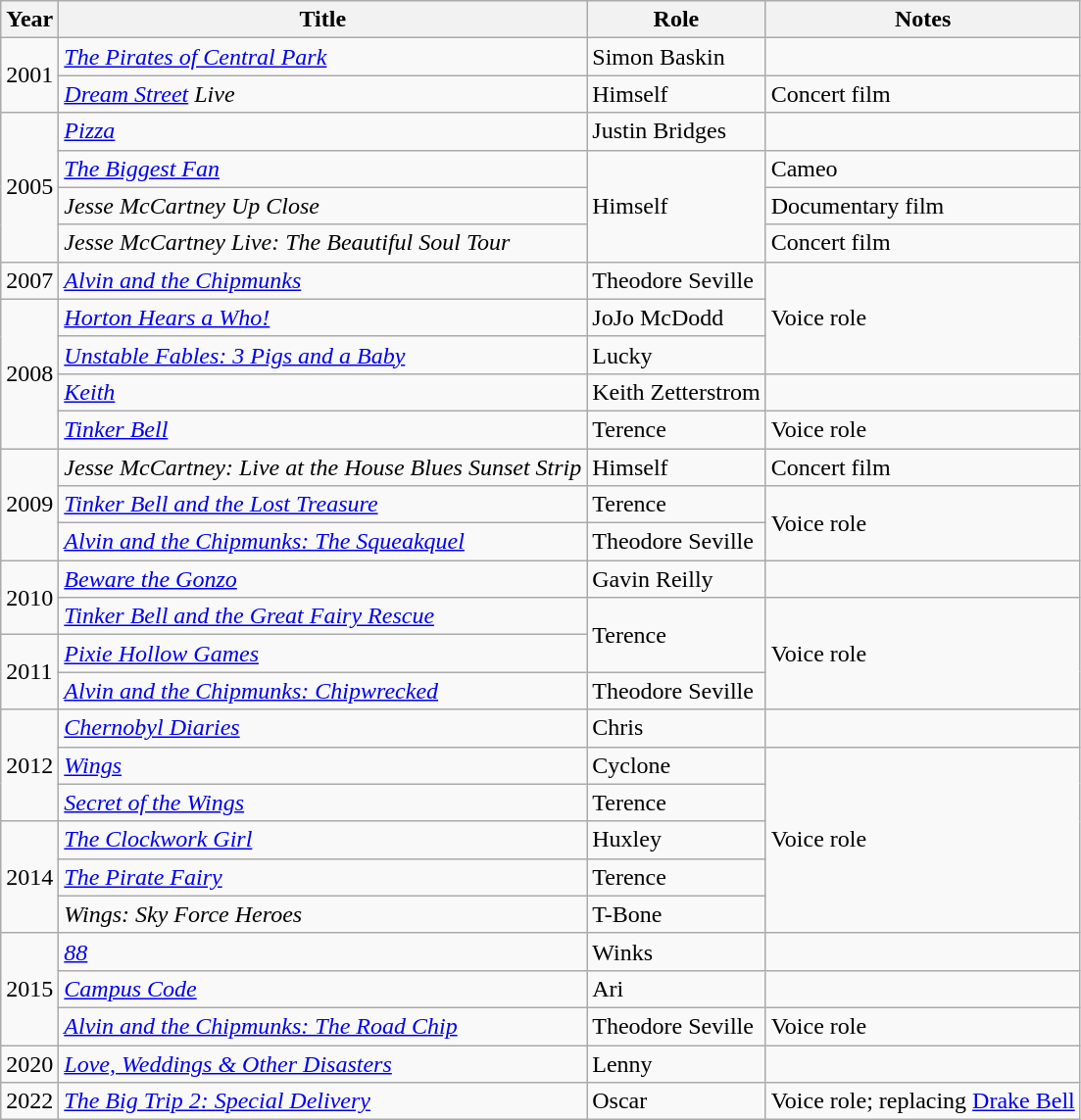<table class="wikitable sortable">
<tr>
<th>Year</th>
<th>Title</th>
<th>Role</th>
<th class="unsortable">Notes</th>
</tr>
<tr>
<td rowspan = 2>2001</td>
<td><em><a href='#'>The Pirates of Central Park</a></em></td>
<td>Simon Baskin</td>
<td></td>
</tr>
<tr>
<td><em><a href='#'>Dream Street</a> Live</em></td>
<td>Himself</td>
<td>Concert film</td>
</tr>
<tr>
<td rowspan=4>2005</td>
<td><em><a href='#'>Pizza</a></em></td>
<td>Justin Bridges</td>
<td></td>
</tr>
<tr>
<td><em><a href='#'>The Biggest Fan</a></em></td>
<td rowspan=3>Himself</td>
<td>Cameo</td>
</tr>
<tr>
<td><em>Jesse McCartney Up Close</em></td>
<td>Documentary film</td>
</tr>
<tr>
<td><em>Jesse McCartney Live: The Beautiful Soul Tour</em></td>
<td>Concert film</td>
</tr>
<tr>
<td>2007</td>
<td><em><a href='#'>Alvin and the Chipmunks</a></em></td>
<td>Theodore Seville</td>
<td rowspan=3>Voice role</td>
</tr>
<tr>
<td rowspan=4>2008</td>
<td><em><a href='#'>Horton Hears a Who!</a></em></td>
<td>JoJo McDodd</td>
</tr>
<tr>
<td><em><a href='#'>Unstable Fables: 3 Pigs and a Baby</a></em></td>
<td>Lucky</td>
</tr>
<tr>
<td><em><a href='#'>Keith</a></em></td>
<td>Keith Zetterstrom</td>
<td></td>
</tr>
<tr>
<td><em><a href='#'>Tinker Bell</a></em></td>
<td>Terence</td>
<td>Voice role</td>
</tr>
<tr>
<td rowspan=3>2009</td>
<td><em>Jesse McCartney: Live at the House Blues Sunset Strip</em></td>
<td>Himself</td>
<td>Concert film</td>
</tr>
<tr>
<td><em><a href='#'>Tinker Bell and the Lost Treasure</a></em></td>
<td>Terence</td>
<td rowspan=2>Voice role</td>
</tr>
<tr>
<td><em><a href='#'>Alvin and the Chipmunks: The Squeakquel</a></em></td>
<td>Theodore Seville</td>
</tr>
<tr>
<td rowspan=2>2010</td>
<td><em><a href='#'>Beware the Gonzo</a></em></td>
<td>Gavin Reilly</td>
<td></td>
</tr>
<tr>
<td><em><a href='#'>Tinker Bell and the Great Fairy Rescue</a></em></td>
<td rowspan=2>Terence</td>
<td rowspan=3>Voice role</td>
</tr>
<tr>
<td rowspan=2>2011</td>
<td><em><a href='#'>Pixie Hollow Games</a></em></td>
</tr>
<tr>
<td><em><a href='#'>Alvin and the Chipmunks: Chipwrecked</a></em></td>
<td>Theodore Seville</td>
</tr>
<tr>
<td rowspan=3>2012</td>
<td><em><a href='#'>Chernobyl Diaries</a></em></td>
<td>Chris</td>
<td></td>
</tr>
<tr>
<td><em><a href='#'>Wings</a></em></td>
<td>Cyclone</td>
<td rowspan=5>Voice role</td>
</tr>
<tr>
<td><em><a href='#'>Secret of the Wings</a></em></td>
<td>Terence</td>
</tr>
<tr>
<td rowspan=3>2014</td>
<td><em><a href='#'>The Clockwork Girl</a></em></td>
<td>Huxley</td>
</tr>
<tr>
<td><em><a href='#'>The Pirate Fairy</a></em></td>
<td>Terence</td>
</tr>
<tr>
<td><em>Wings: Sky Force Heroes</em></td>
<td>T-Bone</td>
</tr>
<tr>
<td rowspan=3>2015</td>
<td><em><a href='#'>88</a></em></td>
<td>Winks</td>
<td></td>
</tr>
<tr>
<td><em><a href='#'>Campus Code</a></em></td>
<td>Ari</td>
<td></td>
</tr>
<tr>
<td><em><a href='#'>Alvin and the Chipmunks: The Road Chip</a></em></td>
<td>Theodore Seville</td>
<td>Voice role</td>
</tr>
<tr>
<td>2020</td>
<td><em><a href='#'>Love, Weddings & Other Disasters</a></em></td>
<td>Lenny</td>
<td></td>
</tr>
<tr>
<td>2022</td>
<td><em><a href='#'>The Big Trip 2: Special Delivery</a></em></td>
<td>Oscar</td>
<td>Voice role; replacing <a href='#'>Drake Bell</a></td>
</tr>
</table>
